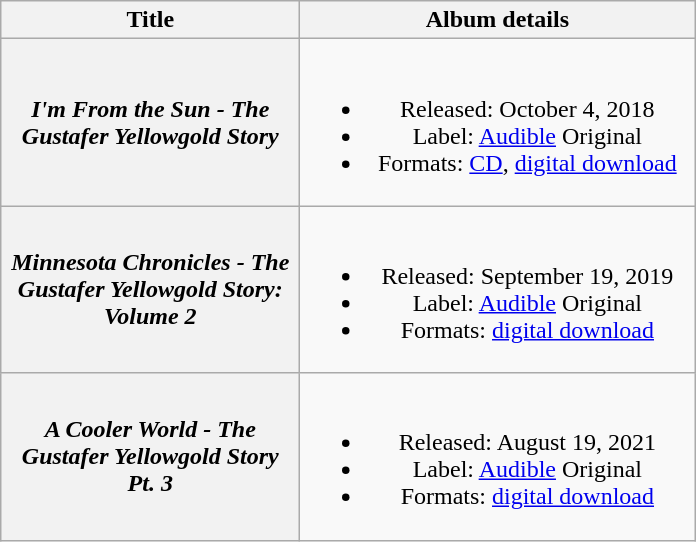<table class="wikitable plainrowheaders" style="text-align:center">
<tr>
<th scope="col" rowspan="1" style="width:12em;">Title</th>
<th scope="col" rowspan="1" style="width:16em;">Album details</th>
</tr>
<tr>
<th scope="row"><em>I'm From the Sun - The Gustafer Yellowgold Story</em></th>
<td><br><ul><li>Released: October 4, 2018</li><li>Label: <a href='#'>Audible</a> Original</li><li>Formats: <a href='#'>CD</a>, <a href='#'>digital download</a></li></ul></td>
</tr>
<tr>
<th scope="row"><em>Minnesota Chronicles - The Gustafer Yellowgold Story: Volume 2</em></th>
<td><br><ul><li>Released: September 19, 2019</li><li>Label: <a href='#'>Audible</a> Original</li><li>Formats: <a href='#'>digital download</a></li></ul></td>
</tr>
<tr>
<th scope="row"><em>A Cooler World - The Gustafer Yellowgold Story Pt. 3</em></th>
<td><br><ul><li>Released: August 19, 2021</li><li>Label: <a href='#'>Audible</a> Original</li><li>Formats: <a href='#'>digital download</a></li></ul></td>
</tr>
</table>
